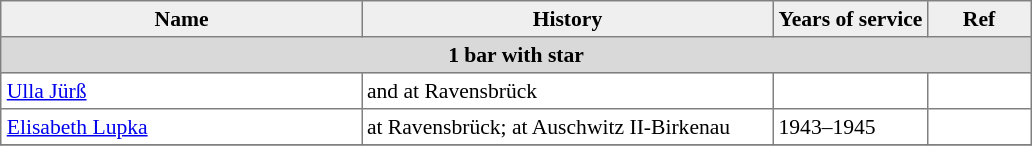<table align="center" border="1" cellpadding="3" cellspacing="0" style="font-size: 90%; border: gray solid 1px; border-collapse: collapse; text-align: middle;">
<tr>
<th bgcolor="#efefef" style="width: 35%">Name</th>
<th bgcolor="#efefef" style="width: 40%">History</th>
<th bgcolor="#efefef" style="width: 15%">Years of service</th>
<th bgcolor="#efefef" style="width: 10%">Ref</th>
</tr>
<tr style="background-color:#D9D9D9; width: 100%">
<th colspan="4">1 bar with star</th>
</tr>
<tr>
<td><a href='#'>Ulla Jürß</a></td>
<td> and  at Ravensbrück</td>
<td></td>
<td></td>
</tr>
<tr>
<td><a href='#'>Elisabeth Lupka</a></td>
<td> at Ravensbrück;  at Auschwitz II-Birkenau</td>
<td>1943–1945</td>
<td></td>
</tr>
<tr>
</tr>
</table>
